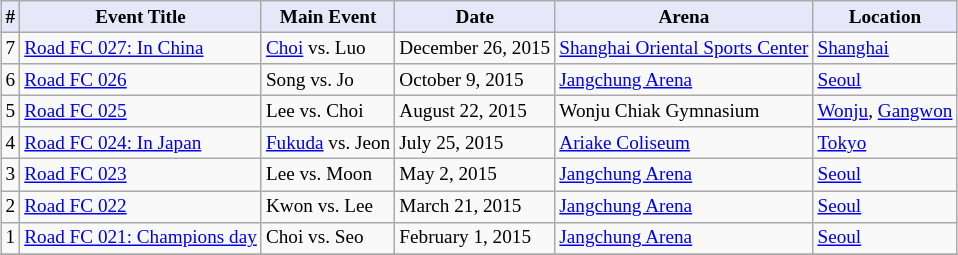<table class="sortable wikitable succession-box" style="margin:1.0em auto; font-size:80%;">
<tr>
<th style="background-color: #E6E8FA; color: #000000; text-align: center;" scope="col">#</th>
<th style="background-color: #E6E8FA; color: #000000; text-align: center;" scope="col">Event Title</th>
<th style="background-color: #E6E8FA; color: #000000; text-align: center;" scope="col">Main Event</th>
<th style="background-color: #E6E8FA; color: #000000; text-align: center;" scope="col">Date</th>
<th style="background-color: #E6E8FA; color: #000000; text-align: center;" scope="col">Arena</th>
<th style="background-color: #E6E8FA; color: #000000; text-align: center;" scope="col">Location</th>
</tr>
<tr>
<td align="center">7</td>
<td><a href='#'>Road FC 027: In China</a></td>
<td><a href='#'>Choi</a> vs. Luo</td>
<td>December 26, 2015</td>
<td><a href='#'>Shanghai Oriental Sports Center</a></td>
<td> <a href='#'>Shanghai</a></td>
</tr>
<tr>
<td align="center">6</td>
<td><a href='#'>Road FC 026</a></td>
<td>Song vs. Jo</td>
<td>October 9, 2015</td>
<td><a href='#'>Jangchung Arena</a></td>
<td> <a href='#'>Seoul</a></td>
</tr>
<tr>
<td align="center">5</td>
<td><a href='#'>Road FC 025</a></td>
<td>Lee vs. Choi</td>
<td>August 22, 2015</td>
<td>Wonju Chiak Gymnasium</td>
<td> <a href='#'>Wonju</a>, <a href='#'>Gangwon</a></td>
</tr>
<tr>
<td align="center">4</td>
<td><a href='#'>Road FC 024: In Japan</a></td>
<td><a href='#'>Fukuda</a> vs. Jeon</td>
<td>July 25, 2015</td>
<td><a href='#'>Ariake Coliseum</a></td>
<td> <a href='#'>Tokyo</a></td>
</tr>
<tr>
<td align="center">3</td>
<td><a href='#'>Road FC 023</a></td>
<td>Lee vs. Moon</td>
<td>May 2, 2015</td>
<td><a href='#'>Jangchung Arena</a></td>
<td> <a href='#'>Seoul</a></td>
</tr>
<tr>
<td align="center">2</td>
<td><a href='#'>Road FC 022</a></td>
<td>Kwon vs. Lee</td>
<td>March 21, 2015</td>
<td><a href='#'>Jangchung Arena</a></td>
<td> <a href='#'>Seoul</a></td>
</tr>
<tr>
<td align="center">1</td>
<td><a href='#'>Road FC 021: Champions day</a></td>
<td>Choi vs. Seo</td>
<td>February 1, 2015</td>
<td><a href='#'>Jangchung Arena</a></td>
<td> <a href='#'>Seoul</a></td>
</tr>
<tr>
</tr>
</table>
